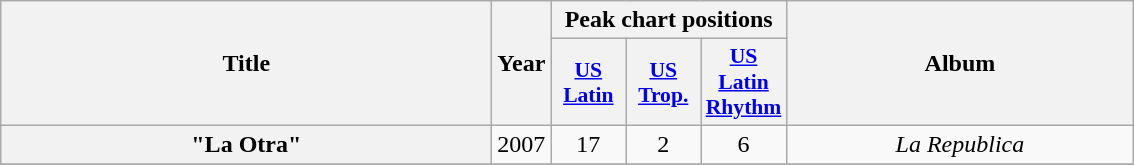<table class="wikitable plainrowheaders" style="text-align:center;">
<tr>
<th scope="col" rowspan="2" style="width:20em;">Title</th>
<th scope="col" rowspan="2" style="width:2em;">Year</th>
<th scope="col" colspan="3">Peak chart positions</th>
<th scope="col" rowspan="2" style="width:14em;">Album</th>
</tr>
<tr>
<th scope="col" style="width:3em;font-size:90%;"><a href='#'>US<br>Latin</a></th>
<th scope="col" style="width:3em;font-size:90%;"><a href='#'>US<br>Trop.</a></th>
<th scope="col" style="width:3em;font-size:90%;"><a href='#'>US<br>Latin<br>Rhythm</a></th>
</tr>
<tr>
<th scope="row">"La Otra" </th>
<td>2007</td>
<td>17</td>
<td>2</td>
<td>6</td>
<td rowspan="1"><em>La Republica</em></td>
</tr>
<tr>
</tr>
</table>
